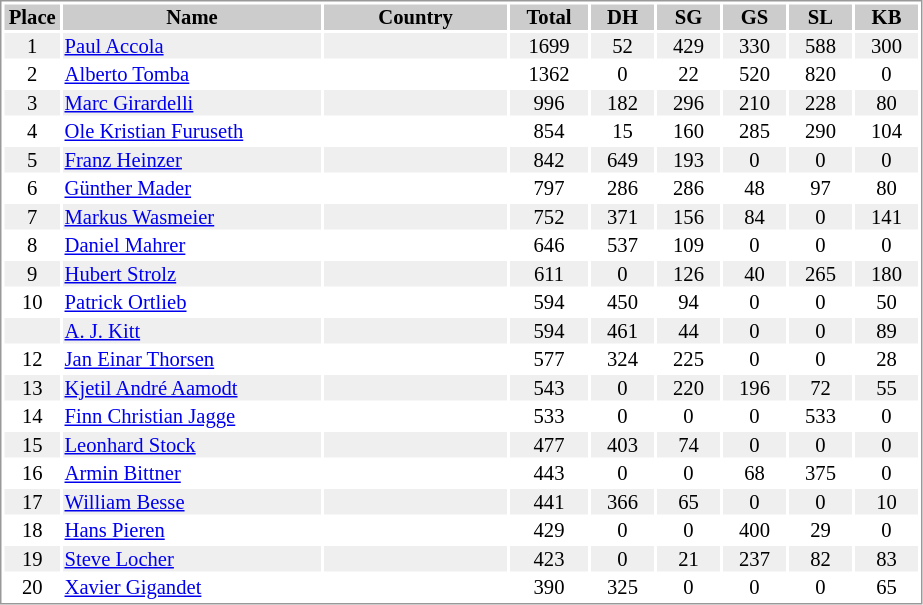<table border="0" style="border: 1px solid #999; background-color:#FFFFFF; text-align:center; font-size:86%; line-height:15px;">
<tr align="center" bgcolor="#CCCCCC">
<th width=35>Place</th>
<th width=170>Name</th>
<th width=120>Country</th>
<th width=50>Total</th>
<th width=40>DH</th>
<th width=40>SG</th>
<th width=40>GS</th>
<th width=40>SL</th>
<th width=40>KB</th>
</tr>
<tr bgcolor="#EFEFEF">
<td>1</td>
<td align="left"><a href='#'>Paul Accola</a></td>
<td align="left"></td>
<td>1699</td>
<td>52</td>
<td>429</td>
<td>330</td>
<td>588</td>
<td>300</td>
</tr>
<tr>
<td>2</td>
<td align="left"><a href='#'>Alberto Tomba</a></td>
<td align="left"></td>
<td>1362</td>
<td>0</td>
<td>22</td>
<td>520</td>
<td>820</td>
<td>0</td>
</tr>
<tr bgcolor="#EFEFEF">
<td>3</td>
<td align="left"><a href='#'>Marc Girardelli</a></td>
<td align="left"></td>
<td>996</td>
<td>182</td>
<td>296</td>
<td>210</td>
<td>228</td>
<td>80</td>
</tr>
<tr>
<td>4</td>
<td align="left"><a href='#'>Ole Kristian Furuseth</a></td>
<td align="left"></td>
<td>854</td>
<td>15</td>
<td>160</td>
<td>285</td>
<td>290</td>
<td>104</td>
</tr>
<tr bgcolor="#EFEFEF">
<td>5</td>
<td align="left"><a href='#'>Franz Heinzer</a></td>
<td align="left"></td>
<td>842</td>
<td>649</td>
<td>193</td>
<td>0</td>
<td>0</td>
<td>0</td>
</tr>
<tr>
<td>6</td>
<td align="left"><a href='#'>Günther Mader</a></td>
<td align="left"></td>
<td>797</td>
<td>286</td>
<td>286</td>
<td>48</td>
<td>97</td>
<td>80</td>
</tr>
<tr bgcolor="#EFEFEF">
<td>7</td>
<td align="left"><a href='#'>Markus Wasmeier</a></td>
<td align="left"></td>
<td>752</td>
<td>371</td>
<td>156</td>
<td>84</td>
<td>0</td>
<td>141</td>
</tr>
<tr>
<td>8</td>
<td align="left"><a href='#'>Daniel Mahrer</a></td>
<td align="left"></td>
<td>646</td>
<td>537</td>
<td>109</td>
<td>0</td>
<td>0</td>
<td>0</td>
</tr>
<tr bgcolor="#EFEFEF">
<td>9</td>
<td align="left"><a href='#'>Hubert Strolz</a></td>
<td align="left"></td>
<td>611</td>
<td>0</td>
<td>126</td>
<td>40</td>
<td>265</td>
<td>180</td>
</tr>
<tr>
<td>10</td>
<td align="left"><a href='#'>Patrick Ortlieb</a></td>
<td align="left"></td>
<td>594</td>
<td>450</td>
<td>94</td>
<td>0</td>
<td>0</td>
<td>50</td>
</tr>
<tr bgcolor="#EFEFEF">
<td></td>
<td align="left"><a href='#'>A. J. Kitt</a></td>
<td align="left"></td>
<td>594</td>
<td>461</td>
<td>44</td>
<td>0</td>
<td>0</td>
<td>89</td>
</tr>
<tr>
<td>12</td>
<td align="left"><a href='#'>Jan Einar Thorsen</a></td>
<td align="left"></td>
<td>577</td>
<td>324</td>
<td>225</td>
<td>0</td>
<td>0</td>
<td>28</td>
</tr>
<tr bgcolor="#EFEFEF">
<td>13</td>
<td align="left"><a href='#'>Kjetil André Aamodt</a></td>
<td align="left"></td>
<td>543</td>
<td>0</td>
<td>220</td>
<td>196</td>
<td>72</td>
<td>55</td>
</tr>
<tr>
<td>14</td>
<td align="left"><a href='#'>Finn Christian Jagge</a></td>
<td align="left"></td>
<td>533</td>
<td>0</td>
<td>0</td>
<td>0</td>
<td>533</td>
<td>0</td>
</tr>
<tr bgcolor="#EFEFEF">
<td>15</td>
<td align="left"><a href='#'>Leonhard Stock</a></td>
<td align="left"></td>
<td>477</td>
<td>403</td>
<td>74</td>
<td>0</td>
<td>0</td>
<td>0</td>
</tr>
<tr>
<td>16</td>
<td align="left"><a href='#'>Armin Bittner</a></td>
<td align="left"></td>
<td>443</td>
<td>0</td>
<td>0</td>
<td>68</td>
<td>375</td>
<td>0</td>
</tr>
<tr bgcolor="#EFEFEF">
<td>17</td>
<td align="left"><a href='#'>William Besse</a></td>
<td align="left"></td>
<td>441</td>
<td>366</td>
<td>65</td>
<td>0</td>
<td>0</td>
<td>10</td>
</tr>
<tr>
<td>18</td>
<td align="left"><a href='#'>Hans Pieren</a></td>
<td align="left"></td>
<td>429</td>
<td>0</td>
<td>0</td>
<td>400</td>
<td>29</td>
<td>0</td>
</tr>
<tr bgcolor="#EFEFEF">
<td>19</td>
<td align="left"><a href='#'>Steve Locher</a></td>
<td align="left"></td>
<td>423</td>
<td>0</td>
<td>21</td>
<td>237</td>
<td>82</td>
<td>83</td>
</tr>
<tr>
<td>20</td>
<td align="left"><a href='#'>Xavier Gigandet</a></td>
<td align="left"></td>
<td>390</td>
<td>325</td>
<td>0</td>
<td>0</td>
<td>0</td>
<td>65</td>
</tr>
</table>
